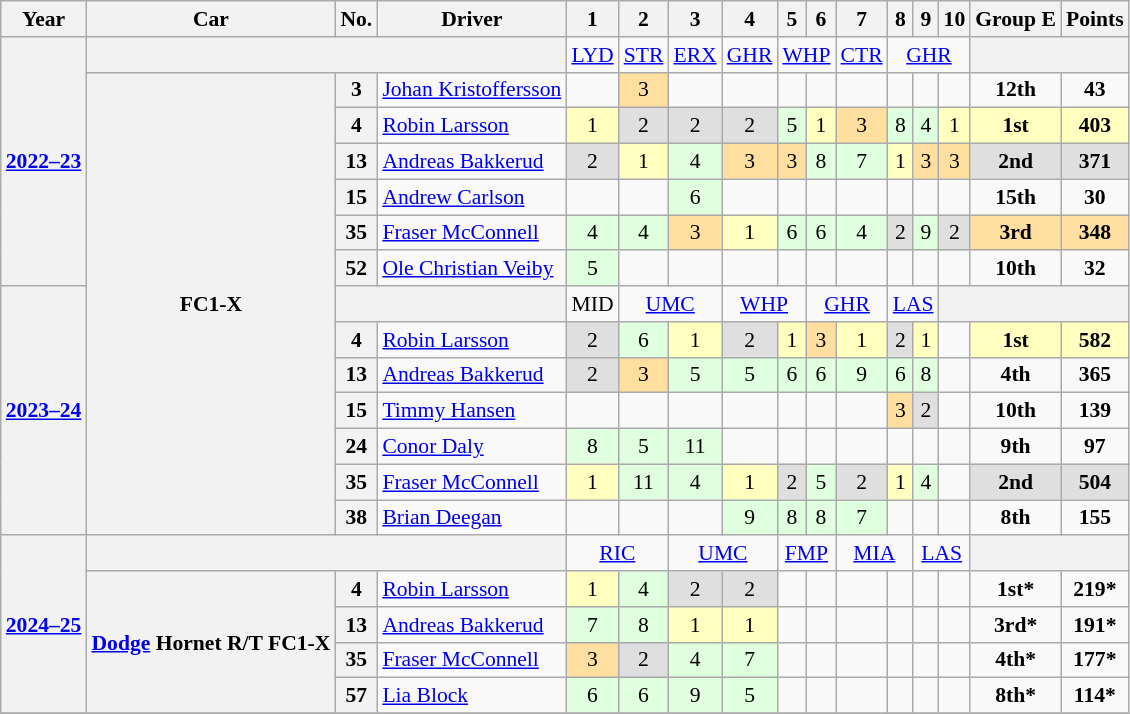<table class="wikitable" border="1" style="text-align:center; font-size:90%;">
<tr valign="top">
<th>Year</th>
<th>Car</th>
<th>No.</th>
<th>Driver</th>
<th>1</th>
<th>2</th>
<th>3</th>
<th>4</th>
<th>5</th>
<th>6</th>
<th>7</th>
<th>8</th>
<th>9</th>
<th>10</th>
<th>Group E</th>
<th>Points</th>
</tr>
<tr>
<th rowspan=7><a href='#'>2022–23</a></th>
<th colspan=3></th>
<td><a href='#'>LYD</a></td>
<td><a href='#'>STR</a></td>
<td><a href='#'>ERX</a></td>
<td><a href='#'>GHR</a></td>
<td colspan=2><a href='#'>WHP</a></td>
<td><a href='#'>CTR</a></td>
<td colspan=3><a href='#'>GHR</a></td>
<th colspan=12></th>
</tr>
<tr>
<th rowspan=13>FC1-X</th>
<th>3</th>
<td align="left"> <a href='#'>Johan Kristoffersson</a></td>
<td></td>
<td style="background:#FFDF9F;">3</td>
<td></td>
<td></td>
<td></td>
<td></td>
<td></td>
<td></td>
<td></td>
<td></td>
<td><strong>12th</strong></td>
<td><strong>43</strong></td>
</tr>
<tr>
<th>4</th>
<td align="left"> <a href='#'>Robin Larsson</a></td>
<td style="background:#FFFFBF;">1</td>
<td style="background:#DFDFDF;">2</td>
<td style="background:#DFDFDF;">2</td>
<td style="background:#DFDFDF;">2</td>
<td style="background:#DFFFDF;">5</td>
<td style="background:#FFFFBF;">1</td>
<td style="background:#FFDF9F;">3</td>
<td style="background:#DFFFDF;">8</td>
<td style="background:#DFFFDF;">4</td>
<td style="background:#FFFFBF;">1</td>
<td style="background:#FFFFBF;"><strong>1st</strong></td>
<td style="background:#FFFFBF;"><strong>403</strong></td>
</tr>
<tr>
<th>13</th>
<td align="left"> <a href='#'>Andreas Bakkerud</a></td>
<td style="background:#DFDFDF;">2</td>
<td style="background:#FFFFBF;">1</td>
<td style="background:#DFFFDF;">4</td>
<td style="background:#FFDF9F;">3</td>
<td style="background:#FFDF9F;">3</td>
<td style="background:#DFFFDF;">8</td>
<td style="background:#DFFFDF;">7</td>
<td style="background:#FFFFBF;">1</td>
<td style="background:#FFDF9F;">3</td>
<td style="background:#FFDF9F;">3</td>
<td style="background:#DFDFDF;"><strong>2nd</strong></td>
<td style="background:#DFDFDF;"><strong>371</strong></td>
</tr>
<tr>
<th>15</th>
<td align="left"> <a href='#'>Andrew Carlson</a></td>
<td></td>
<td></td>
<td style="background:#DFFFDF;">6</td>
<td></td>
<td></td>
<td></td>
<td></td>
<td></td>
<td></td>
<td></td>
<td><strong>15th</strong></td>
<td><strong>30</strong></td>
</tr>
<tr>
<th>35</th>
<td align="left"> <a href='#'>Fraser McConnell</a></td>
<td style="background:#DFFFDF;">4</td>
<td style="background:#DFFFDF;">4</td>
<td style="background:#FFDF9F;">3</td>
<td style="background:#FFFFBF;">1</td>
<td style="background:#DFFFDF;">6</td>
<td style="background:#DFFFDF;">6</td>
<td style="background:#DFFFDF;">4</td>
<td style="background:#DFDFDF;">2</td>
<td style="background:#DFFFDF;">9</td>
<td style="background:#DFDFDF;">2</td>
<td style="background:#FFDF9F;"><strong>3rd</strong></td>
<td style="background:#FFDF9F;"><strong>348</strong></td>
</tr>
<tr>
<th>52</th>
<td align="left"> <a href='#'>Ole Christian Veiby</a></td>
<td style="background:#DFFFDF;">5</td>
<td></td>
<td></td>
<td></td>
<td></td>
<td></td>
<td></td>
<td></td>
<td></td>
<td></td>
<td><strong>10th</strong></td>
<td><strong>32</strong></td>
</tr>
<tr>
<th rowspan="7"><a href='#'>2023–24</a></th>
<th colspan="2"></th>
<td MidAmerica Outdoors>MID</td>
<td colspan=2><a href='#'>UMC</a></td>
<td colspan=2><a href='#'>WHP</a></td>
<td colspan=2><a href='#'>GHR</a></td>
<td colspan=2><a href='#'>LAS</a></td>
<th colspan="3"></th>
</tr>
<tr>
<th>4</th>
<td align="left"> <a href='#'>Robin Larsson</a></td>
<td style="background:#DFDFDF;">2</td>
<td style="background:#DFFFDF;">6</td>
<td style="background:#FFFFBF;">1</td>
<td style="background:#dfdfdf;">2</td>
<td style="background:#ffffbf;">1</td>
<td style="background:#FFDF9F;">3</td>
<td style="background:#ffffbf;">1</td>
<td style="background:#dfdfdf;">2</td>
<td style="background:#ffffbf;">1</td>
<td></td>
<td style="background:#ffffbf;"><strong>1st</strong></td>
<td style="background:#ffffbf;"><strong>582</strong></td>
</tr>
<tr>
<th>13</th>
<td align="left"> <a href='#'>Andreas Bakkerud</a></td>
<td style="background:#DFDFDF;">2</td>
<td style="background:#FFDF9F;">3</td>
<td style="background:#DFFFDF;">5</td>
<td style="background:#dfffdf;">5</td>
<td style="background:#dfffdf;">6</td>
<td style="background:#dfffdf;">6</td>
<td style="background:#dfffdf;">9</td>
<td style="background:#dfffdf;">6</td>
<td style="background:#dfffdf;">8</td>
<td></td>
<td><strong>4th</strong></td>
<td><strong>365</strong></td>
</tr>
<tr>
<th>15</th>
<td align="left"> <a href='#'>Timmy Hansen</a></td>
<td></td>
<td></td>
<td></td>
<td></td>
<td></td>
<td></td>
<td></td>
<td style="background:#FFDF9F;">3</td>
<td style="background:#DFDFDF;">2</td>
<td></td>
<td><strong>10th</strong></td>
<td><strong>139</strong></td>
</tr>
<tr>
<th>24</th>
<td align="left"> <a href='#'>Conor Daly</a></td>
<td style="background:#DFFFDF;">8</td>
<td style="background:#DFFFDF;">5</td>
<td style="background:#DFFFDF;">11</td>
<td></td>
<td></td>
<td></td>
<td></td>
<td></td>
<td></td>
<td></td>
<td><strong>9th</strong></td>
<td><strong>97</strong></td>
</tr>
<tr>
<th>35</th>
<td align="left"> <a href='#'>Fraser McConnell</a></td>
<td style="background:#FFFFBF;">1</td>
<td style="background:#DFFFDF;">11</td>
<td style="background:#DFFFDF;">4</td>
<td style="background:#ffffbf;">1</td>
<td style="background:#dfdfdf;">2</td>
<td style="background:#DFFFDF;">5</td>
<td style="background:#dfdfdf;">2</td>
<td style="background:#ffffbf;">1</td>
<td style="background:#DFFFDF;">4</td>
<td></td>
<td style="background:#dfdfdf;"><strong>2nd</strong></td>
<td style="background:#dfdfdf;"><strong>504</strong></td>
</tr>
<tr>
<th>38</th>
<td align="left"> <a href='#'>Brian Deegan</a></td>
<td></td>
<td></td>
<td></td>
<td style="background:#dfffdf;">9</td>
<td style="background:#dfffdf;">8</td>
<td style="background:#dfffdf;">8</td>
<td style="background:#dfffdf;">7</td>
<td></td>
<td></td>
<td></td>
<td><strong>8th</strong></td>
<td><strong>155</strong></td>
</tr>
<tr>
<th rowspan="5"><a href='#'>2024–25</a></th>
<th colspan="3"></th>
<td colspan=2><a href='#'>RIC</a></td>
<td colspan=2><a href='#'>UMC</a></td>
<td colspan=2><a href='#'>FMP</a></td>
<td colspan=2><a href='#'>MIA</a></td>
<td colspan=2><a href='#'>LAS</a></td>
<th colspan="3"></th>
</tr>
<tr>
<th rowspan=4><a href='#'>Dodge</a> Hornet R/T FC1-X</th>
<th>4</th>
<td align="left"> <a href='#'>Robin Larsson</a></td>
<td style="background:#FFFFBF;">1</td>
<td style="background:#DFFFDF;">4</td>
<td style="background:#dfdfdf;">2</td>
<td style="background:#dfdfdf;">2</td>
<td></td>
<td></td>
<td></td>
<td></td>
<td></td>
<td></td>
<td><strong>1st*</strong></td>
<td><strong>219*</strong></td>
</tr>
<tr>
<th>13</th>
<td align="left"> <a href='#'>Andreas Bakkerud</a></td>
<td style="background:#dfffdf;">7</td>
<td style="background:#dfffdf;">8</td>
<td style="background:#FFFFBF;">1</td>
<td style="background:#FFFFBF;">1</td>
<td></td>
<td></td>
<td></td>
<td></td>
<td></td>
<td></td>
<td><strong>3rd*</strong></td>
<td><strong>191*</strong></td>
</tr>
<tr>
<th>35</th>
<td align="left"> <a href='#'>Fraser McConnell</a></td>
<td style="background:#FFDF9F;">3</td>
<td style="background:#dfdfdf;">2</td>
<td style="background:#DFFFDF;">4</td>
<td style="background:#DFFFDF;">7</td>
<td></td>
<td></td>
<td></td>
<td></td>
<td></td>
<td></td>
<td><strong>4th*</strong></td>
<td><strong>177*</strong></td>
</tr>
<tr>
<th>57</th>
<td align="left"> <a href='#'>Lia Block</a></td>
<td style="background:#DFFFDF;">6</td>
<td style="background:#DFFFDF;">6</td>
<td style="background:#dfffdf;">9</td>
<td style="background:#DFFFDF;">5</td>
<td></td>
<td></td>
<td></td>
<td></td>
<td></td>
<td></td>
<td><strong>8th*</strong></td>
<td><strong>114*</strong></td>
</tr>
<tr>
</tr>
</table>
